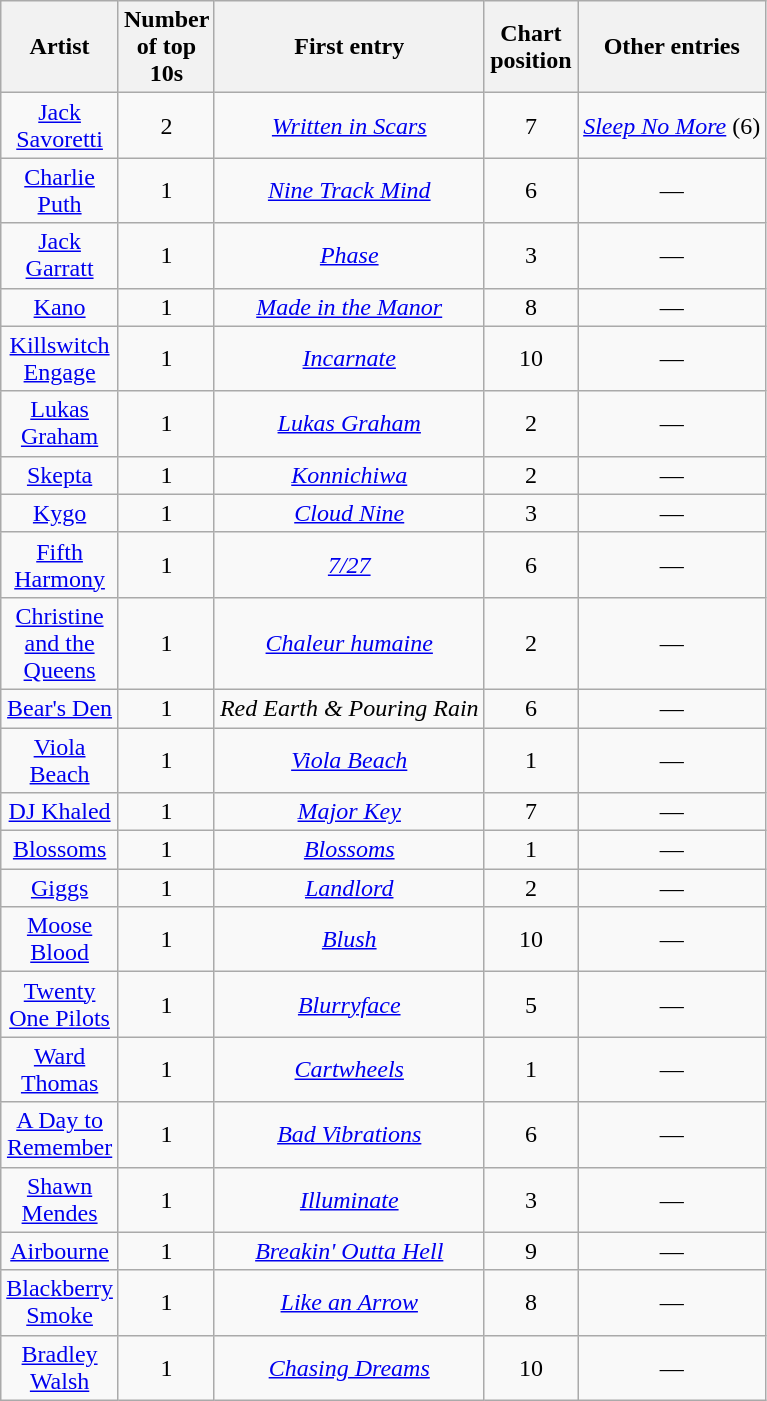<table class="wikitable sortable mw-collapsible mw-collapsed" style="text-align: center;">
<tr>
<th scope="col" style="width:55px;">Artist</th>
<th scope="col" style="width:55px;" data-sort-type="number">Number of top 10s</th>
<th scope="col" style="text-align:center;">First entry</th>
<th scope="col" style="width:55px;" data-sort-type="number">Chart position</th>
<th scope="col" style="text-align:center;">Other entries</th>
</tr>
<tr>
<td><a href='#'>Jack Savoretti</a></td>
<td>2</td>
<td><em><a href='#'>Written in Scars</a></em></td>
<td>7</td>
<td><em><a href='#'>Sleep No More</a></em> (6)</td>
</tr>
<tr>
<td><a href='#'>Charlie Puth</a></td>
<td>1</td>
<td><em><a href='#'>Nine Track Mind</a></em></td>
<td>6</td>
<td>—</td>
</tr>
<tr>
<td><a href='#'>Jack Garratt</a></td>
<td>1</td>
<td><em><a href='#'>Phase</a></em></td>
<td>3</td>
<td>—</td>
</tr>
<tr>
<td><a href='#'>Kano</a></td>
<td>1</td>
<td><em><a href='#'>Made in the Manor</a></em></td>
<td>8</td>
<td>—</td>
</tr>
<tr>
<td><a href='#'>Killswitch Engage</a></td>
<td>1</td>
<td><em><a href='#'>Incarnate</a></em></td>
<td>10</td>
<td>—</td>
</tr>
<tr>
<td><a href='#'>Lukas Graham</a></td>
<td>1</td>
<td><em><a href='#'>Lukas Graham</a></em></td>
<td>2</td>
<td>—</td>
</tr>
<tr>
<td><a href='#'>Skepta</a></td>
<td>1</td>
<td><em><a href='#'>Konnichiwa</a></em></td>
<td>2</td>
<td>—</td>
</tr>
<tr>
<td><a href='#'>Kygo</a></td>
<td>1</td>
<td><em><a href='#'>Cloud Nine</a></em></td>
<td>3</td>
<td>—</td>
</tr>
<tr>
<td><a href='#'>Fifth Harmony</a></td>
<td>1</td>
<td><em><a href='#'>7/27</a></em></td>
<td>6</td>
<td>—</td>
</tr>
<tr>
<td><a href='#'>Christine and the Queens</a></td>
<td>1</td>
<td><em><a href='#'>Chaleur humaine</a></em></td>
<td>2</td>
<td>—</td>
</tr>
<tr>
<td><a href='#'>Bear's Den</a></td>
<td>1</td>
<td><em>Red Earth & Pouring Rain</em></td>
<td>6</td>
<td>—</td>
</tr>
<tr>
<td><a href='#'>Viola Beach</a></td>
<td>1</td>
<td><em><a href='#'>Viola Beach</a></em></td>
<td>1</td>
<td>—</td>
</tr>
<tr>
<td><a href='#'>DJ Khaled</a></td>
<td>1</td>
<td><em><a href='#'>Major Key</a></em></td>
<td>7</td>
<td>—</td>
</tr>
<tr>
<td><a href='#'>Blossoms</a></td>
<td>1</td>
<td><em><a href='#'>Blossoms</a></em></td>
<td>1</td>
<td>—</td>
</tr>
<tr>
<td><a href='#'>Giggs</a></td>
<td>1</td>
<td><em><a href='#'>Landlord</a></em></td>
<td>2</td>
<td>—</td>
</tr>
<tr>
<td><a href='#'>Moose Blood</a></td>
<td>1</td>
<td><em><a href='#'>Blush</a></em></td>
<td>10</td>
<td>—</td>
</tr>
<tr>
<td><a href='#'>Twenty One Pilots</a></td>
<td>1</td>
<td><em><a href='#'>Blurryface</a></em></td>
<td>5</td>
<td>—</td>
</tr>
<tr>
<td><a href='#'>Ward Thomas</a></td>
<td>1</td>
<td><em><a href='#'>Cartwheels</a></em></td>
<td>1</td>
<td>—</td>
</tr>
<tr>
<td><a href='#'>A Day to Remember</a></td>
<td>1</td>
<td><em><a href='#'>Bad Vibrations</a></em></td>
<td>6</td>
<td>—</td>
</tr>
<tr>
<td><a href='#'>Shawn Mendes</a></td>
<td>1</td>
<td><em><a href='#'>Illuminate</a></em></td>
<td>3</td>
<td>—</td>
</tr>
<tr>
<td><a href='#'>Airbourne</a></td>
<td>1</td>
<td><em><a href='#'>Breakin' Outta Hell</a></em></td>
<td>9</td>
<td>—</td>
</tr>
<tr>
<td><a href='#'>Blackberry Smoke</a></td>
<td>1</td>
<td><em><a href='#'>Like an Arrow</a></em></td>
<td>8</td>
<td>—</td>
</tr>
<tr>
<td><a href='#'>Bradley Walsh</a></td>
<td>1</td>
<td><em><a href='#'>Chasing Dreams</a></em></td>
<td>10</td>
<td>—</td>
</tr>
</table>
